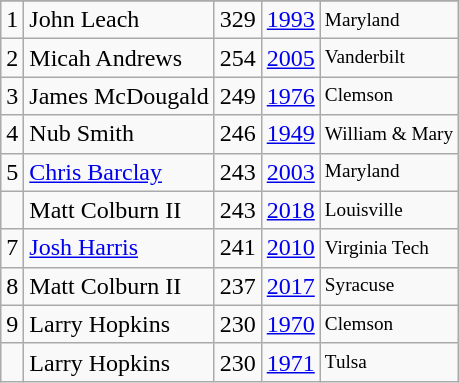<table class="wikitable">
<tr>
</tr>
<tr>
<td>1</td>
<td>John Leach</td>
<td>329</td>
<td><a href='#'>1993</a></td>
<td style="font-size:80%;">Maryland</td>
</tr>
<tr>
<td>2</td>
<td>Micah Andrews</td>
<td>254</td>
<td><a href='#'>2005</a></td>
<td style="font-size:80%;">Vanderbilt</td>
</tr>
<tr>
<td>3</td>
<td>James McDougald</td>
<td>249</td>
<td><a href='#'>1976</a></td>
<td style="font-size:80%;">Clemson</td>
</tr>
<tr>
<td>4</td>
<td>Nub Smith</td>
<td>246</td>
<td><a href='#'>1949</a></td>
<td style="font-size:80%;">William & Mary</td>
</tr>
<tr>
<td>5</td>
<td><a href='#'>Chris Barclay</a></td>
<td>243</td>
<td><a href='#'>2003</a></td>
<td style="font-size:80%;">Maryland</td>
</tr>
<tr>
<td></td>
<td>Matt Colburn II</td>
<td>243</td>
<td><a href='#'>2018</a></td>
<td style="font-size:80%;">Louisville</td>
</tr>
<tr>
<td>7</td>
<td><a href='#'>Josh Harris</a></td>
<td>241</td>
<td><a href='#'>2010</a></td>
<td style="font-size:80%;">Virginia Tech</td>
</tr>
<tr>
<td>8</td>
<td>Matt Colburn II</td>
<td>237</td>
<td><a href='#'>2017</a></td>
<td style="font-size:80%;">Syracuse</td>
</tr>
<tr>
<td>9</td>
<td>Larry Hopkins</td>
<td>230</td>
<td><a href='#'>1970</a></td>
<td style="font-size:80%;">Clemson</td>
</tr>
<tr>
<td></td>
<td>Larry Hopkins</td>
<td>230</td>
<td><a href='#'>1971</a></td>
<td style="font-size:80%;">Tulsa</td>
</tr>
</table>
